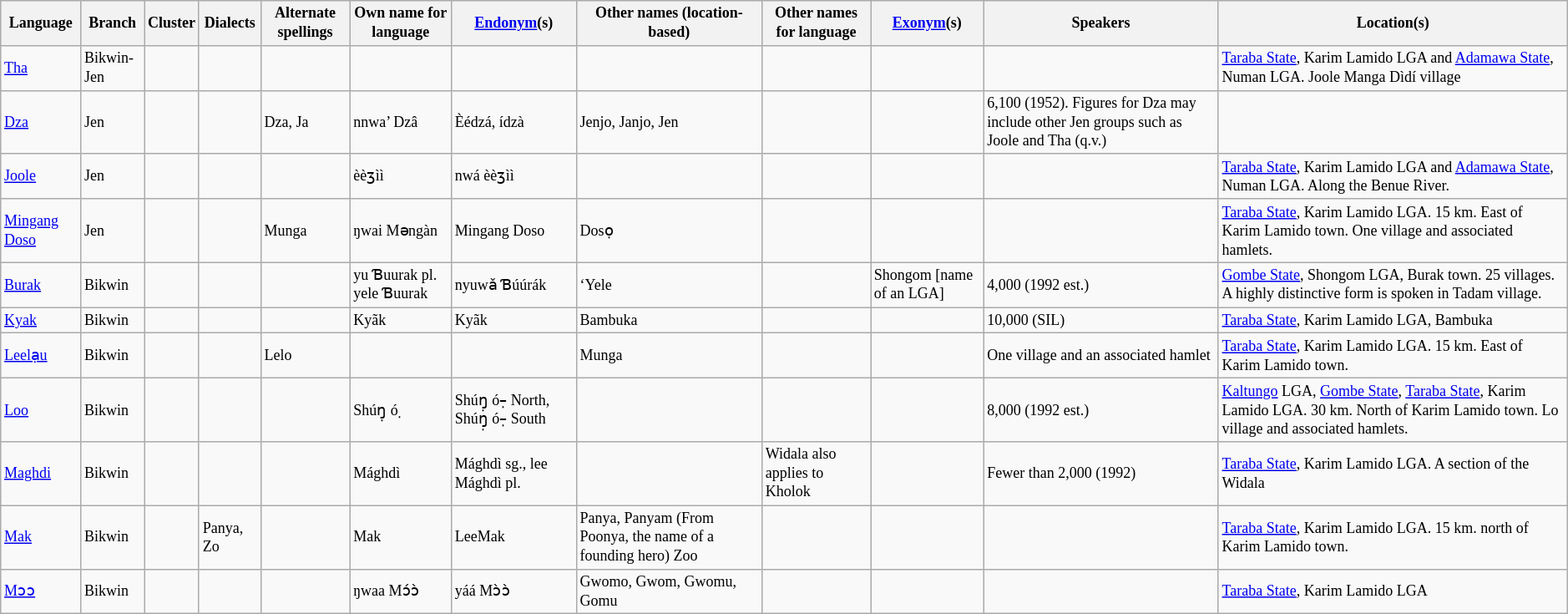<table class="wikitable sortable" | style="font-size: 75%;" |>
<tr>
<th>Language</th>
<th>Branch</th>
<th>Cluster</th>
<th>Dialects</th>
<th>Alternate spellings</th>
<th>Own name for language</th>
<th><a href='#'>Endonym</a>(s)</th>
<th>Other names (location-based)</th>
<th>Other names for language</th>
<th><a href='#'>Exonym</a>(s)</th>
<th>Speakers</th>
<th>Location(s)</th>
</tr>
<tr>
<td><a href='#'>Tha</a></td>
<td>Bikwin-Jen</td>
<td></td>
<td></td>
<td></td>
<td></td>
<td></td>
<td></td>
<td></td>
<td></td>
<td></td>
<td><a href='#'>Taraba State</a>, Karim Lamido LGA and <a href='#'>Adamawa State</a>, Numan LGA. Joole Manga Dìdí village</td>
</tr>
<tr>
<td><a href='#'>Dza</a></td>
<td>Jen</td>
<td></td>
<td></td>
<td>Dza, Ja</td>
<td>nnwa’ Dzâ</td>
<td>Èédzá, ídzà</td>
<td>Jenjo, Janjo, Jen</td>
<td></td>
<td></td>
<td>6,100 (1952). Figures for Dza may include other Jen groups such as Joole and Tha (q.v.)</td>
<td></td>
</tr>
<tr>
<td><a href='#'>Joole</a></td>
<td>Jen</td>
<td></td>
<td></td>
<td></td>
<td>èèʒìì</td>
<td>nwá èèʒìì</td>
<td></td>
<td></td>
<td></td>
<td></td>
<td><a href='#'>Taraba State</a>, Karim Lamido LGA and <a href='#'>Adamawa State</a>, Numan LGA. Along the Benue River.</td>
</tr>
<tr>
<td><a href='#'>Mingang Doso</a></td>
<td>Jen</td>
<td></td>
<td></td>
<td>Munga</td>
<td>ŋwai Mәngàn</td>
<td>Mingang Doso</td>
<td>Dosọ</td>
<td></td>
<td></td>
<td></td>
<td><a href='#'>Taraba State</a>, Karim Lamido LGA. 15 km. East of Karim Lamido town. One village and associated hamlets.</td>
</tr>
<tr>
<td><a href='#'>Burak</a></td>
<td>Bikwin</td>
<td></td>
<td></td>
<td></td>
<td>yu Ɓuurak pl. yele Ɓuurak</td>
<td>nyuwǎ Ɓúúrák</td>
<td>‘Yele</td>
<td></td>
<td>Shongom [name of an LGA]</td>
<td>4,000 (1992 est.)</td>
<td><a href='#'>Gombe State</a>, Shongom LGA, Burak town. 25 villages. A highly distinctive form is spoken in Tadam village.</td>
</tr>
<tr>
<td><a href='#'>Kyak</a></td>
<td>Bikwin</td>
<td></td>
<td></td>
<td></td>
<td>Kyãk</td>
<td>Kyãk</td>
<td>Bambuka</td>
<td></td>
<td></td>
<td>10,000 (SIL)</td>
<td><a href='#'>Taraba State</a>, Karim Lamido LGA, Bambuka</td>
</tr>
<tr>
<td><a href='#'>Leelạu</a></td>
<td>Bikwin</td>
<td></td>
<td></td>
<td>Lelo</td>
<td></td>
<td></td>
<td>Munga</td>
<td></td>
<td></td>
<td>One village and an associated hamlet</td>
<td><a href='#'>Taraba State</a>, Karim Lamido LGA. 15 km. East of Karim Lamido town.</td>
</tr>
<tr>
<td><a href='#'>Loo</a></td>
<td>Bikwin</td>
<td></td>
<td></td>
<td></td>
<td>Shúŋ̣ ó ̣</td>
<td>Shúŋ̣ ó–̣ North, Shúŋ̣ ó–̣ South</td>
<td></td>
<td></td>
<td></td>
<td>8,000 (1992 est.)</td>
<td><a href='#'>Kaltungo</a> LGA, <a href='#'>Gombe State</a>, <a href='#'>Taraba State</a>, Karim Lamido LGA. 30 km. North of Karim Lamido town. Lo village and associated hamlets.</td>
</tr>
<tr>
<td><a href='#'>Maghdi</a></td>
<td>Bikwin</td>
<td></td>
<td></td>
<td></td>
<td>Mághdì</td>
<td>Mághdì sg., lee Mághdì pl.</td>
<td></td>
<td>Widala also applies to Kholok</td>
<td></td>
<td>Fewer than 2,000 (1992)</td>
<td><a href='#'>Taraba State</a>, Karim Lamido LGA. A section of the Widala</td>
</tr>
<tr>
<td><a href='#'>Mak</a></td>
<td>Bikwin</td>
<td></td>
<td>Panya, Zo</td>
<td></td>
<td>Mak</td>
<td>LeeMak</td>
<td>Panya, Panyam (From Poonya, the name of a founding hero) Zoo</td>
<td></td>
<td></td>
<td></td>
<td><a href='#'>Taraba State</a>, Karim Lamido LGA. 15 km. north of Karim Lamido town.</td>
</tr>
<tr>
<td><a href='#'>Mɔɔ</a></td>
<td>Bikwin</td>
<td></td>
<td></td>
<td></td>
<td>ŋwaa Mɔ́ɔ̀</td>
<td>yáá Mɔ̀ɔ̀</td>
<td>Gwomo, Gwom, Gwomu, Gomu</td>
<td></td>
<td></td>
<td></td>
<td><a href='#'>Taraba State</a>, Karim Lamido LGA</td>
</tr>
</table>
